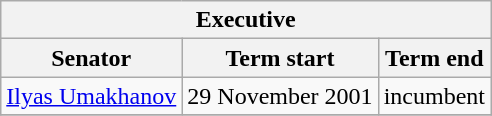<table class="wikitable sortable">
<tr>
<th colspan=3>Executive</th>
</tr>
<tr>
<th>Senator</th>
<th>Term start</th>
<th>Term end</th>
</tr>
<tr>
<td><a href='#'>Ilyas Umakhanov</a></td>
<td>29 November 2001</td>
<td>incumbent</td>
</tr>
<tr>
</tr>
</table>
